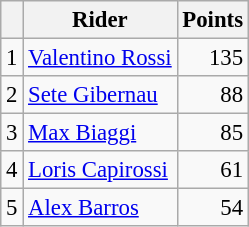<table class="wikitable" style="font-size: 95%;">
<tr>
<th></th>
<th>Rider</th>
<th>Points</th>
</tr>
<tr>
<td align=center>1</td>
<td> <a href='#'>Valentino Rossi</a></td>
<td align=right>135</td>
</tr>
<tr>
<td align=center>2</td>
<td> <a href='#'>Sete Gibernau</a></td>
<td align=right>88</td>
</tr>
<tr>
<td align=center>3</td>
<td> <a href='#'>Max Biaggi</a></td>
<td align=right>85</td>
</tr>
<tr>
<td align=center>4</td>
<td> <a href='#'>Loris Capirossi</a></td>
<td align=right>61</td>
</tr>
<tr>
<td align=center>5</td>
<td> <a href='#'>Alex Barros</a></td>
<td align=right>54</td>
</tr>
</table>
